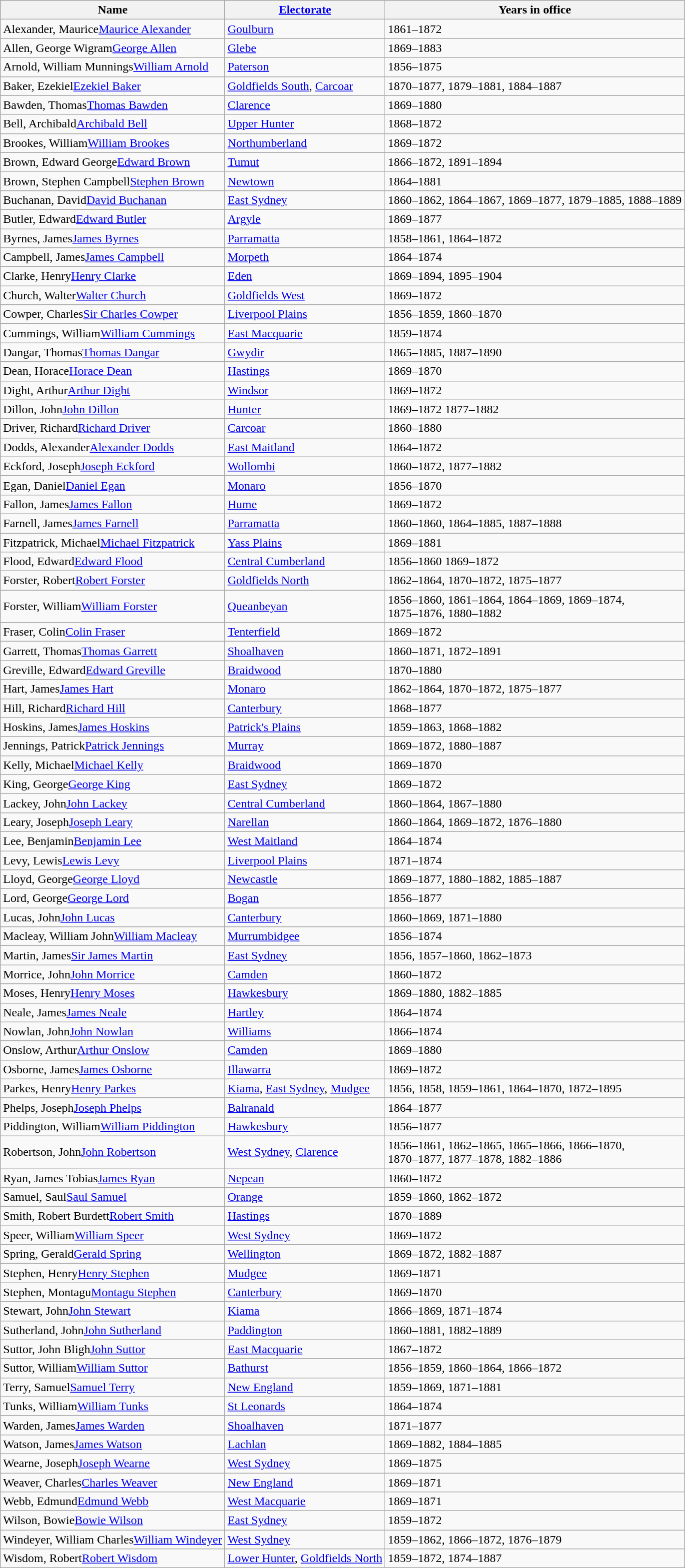<table class="wikitable sortable" style="border:1px solid #aaa; border-collapse:collapse">
<tr bgcolor="#cccccc">
<th><strong>Name</strong></th>
<th><strong><a href='#'>Electorate</a></strong></th>
<th><strong>Years in office</strong></th>
</tr>
<tr>
<td><span>Alexander, Maurice</span><a href='#'>Maurice Alexander</a></td>
<td><a href='#'>Goulburn</a></td>
<td>1861–1872</td>
</tr>
<tr>
<td><span>Allen, George Wigram</span><a href='#'>George Allen</a></td>
<td><a href='#'>Glebe</a></td>
<td>1869–1883</td>
</tr>
<tr>
<td><span>Arnold, William Munnings</span><a href='#'>William Arnold</a></td>
<td><a href='#'>Paterson</a></td>
<td>1856–1875</td>
</tr>
<tr>
<td><span>Baker, Ezekiel</span><a href='#'>Ezekiel Baker</a></td>
<td><a href='#'>Goldfields South</a>, <a href='#'>Carcoar</a></td>
<td>1870–1877, 1879–1881, 1884–1887</td>
</tr>
<tr>
<td><span>Bawden, Thomas</span><a href='#'>Thomas Bawden</a></td>
<td><a href='#'>Clarence</a></td>
<td>1869–1880</td>
</tr>
<tr>
<td><span>Bell, Archibald</span><a href='#'>Archibald Bell</a></td>
<td><a href='#'>Upper Hunter</a></td>
<td>1868–1872</td>
</tr>
<tr>
<td><span>Brookes, William</span><a href='#'>William Brookes</a></td>
<td><a href='#'>Northumberland</a></td>
<td>1869–1872</td>
</tr>
<tr>
<td><span>Brown, Edward George</span><a href='#'>Edward Brown</a></td>
<td><a href='#'>Tumut</a></td>
<td>1866–1872, 1891–1894</td>
</tr>
<tr>
<td><span>Brown, Stephen Campbell</span><a href='#'>Stephen Brown</a></td>
<td><a href='#'>Newtown</a></td>
<td>1864–1881</td>
</tr>
<tr>
<td><span>Buchanan, David</span><a href='#'>David Buchanan</a></td>
<td><a href='#'>East Sydney</a></td>
<td>1860–1862, 1864–1867, 1869–1877, 1879–1885, 1888–1889</td>
</tr>
<tr>
<td><span>Butler, Edward</span><a href='#'>Edward Butler</a></td>
<td><a href='#'>Argyle</a></td>
<td>1869–1877</td>
</tr>
<tr>
<td><span>Byrnes, James</span><a href='#'>James Byrnes</a></td>
<td><a href='#'>Parramatta</a></td>
<td>1858–1861, 1864–1872</td>
</tr>
<tr>
<td><span>Campbell, James</span><a href='#'>James Campbell</a></td>
<td><a href='#'>Morpeth</a></td>
<td>1864–1874</td>
</tr>
<tr>
<td><span>Clarke, Henry</span><a href='#'>Henry Clarke</a></td>
<td><a href='#'>Eden</a></td>
<td>1869–1894, 1895–1904</td>
</tr>
<tr>
<td><span>Church, Walter</span><a href='#'>Walter Church</a></td>
<td><a href='#'>Goldfields West</a></td>
<td>1869–1872</td>
</tr>
<tr>
<td><span>Cowper, Charles</span><a href='#'>Sir Charles Cowper</a></td>
<td><a href='#'>Liverpool Plains</a></td>
<td>1856–1859, 1860–1870</td>
</tr>
<tr>
<td><span>Cummings, William</span><a href='#'>William Cummings</a></td>
<td><a href='#'>East Macquarie</a></td>
<td>1859–1874</td>
</tr>
<tr>
<td><span>Dangar, Thomas</span><a href='#'>Thomas Dangar</a></td>
<td><a href='#'>Gwydir</a></td>
<td>1865–1885, 1887–1890</td>
</tr>
<tr>
<td><span>Dean, Horace</span><a href='#'>Horace Dean</a></td>
<td><a href='#'>Hastings</a></td>
<td>1869–1870</td>
</tr>
<tr>
<td><span>Dight, Arthur</span><a href='#'>Arthur Dight</a></td>
<td><a href='#'>Windsor</a></td>
<td>1869–1872</td>
</tr>
<tr>
<td><span>Dillon, John</span><a href='#'>John Dillon</a></td>
<td><a href='#'>Hunter</a></td>
<td>1869–1872 1877–1882</td>
</tr>
<tr>
<td><span>Driver, Richard</span><a href='#'>Richard Driver</a></td>
<td><a href='#'>Carcoar</a></td>
<td>1860–1880</td>
</tr>
<tr>
<td><span>Dodds, Alexander</span><a href='#'>Alexander Dodds</a></td>
<td><a href='#'>East Maitland</a></td>
<td>1864–1872</td>
</tr>
<tr>
<td><span>Eckford, Joseph</span><a href='#'>Joseph Eckford</a></td>
<td><a href='#'>Wollombi</a></td>
<td>1860–1872, 1877–1882</td>
</tr>
<tr>
<td><span>Egan, Daniel</span><a href='#'>Daniel Egan</a></td>
<td><a href='#'>Monaro</a></td>
<td>1856–1870</td>
</tr>
<tr>
<td><span>Fallon, James</span><a href='#'>James Fallon</a></td>
<td><a href='#'>Hume</a></td>
<td>1869–1872</td>
</tr>
<tr>
<td><span>Farnell, James</span><a href='#'>James Farnell</a></td>
<td><a href='#'>Parramatta</a></td>
<td>1860–1860, 1864–1885, 1887–1888</td>
</tr>
<tr>
<td><span>Fitzpatrick, Michael</span><a href='#'>Michael Fitzpatrick</a></td>
<td><a href='#'>Yass Plains</a></td>
<td>1869–1881</td>
</tr>
<tr>
<td><span>Flood, Edward</span><a href='#'>Edward Flood</a></td>
<td><a href='#'>Central Cumberland</a></td>
<td>1856–1860 1869–1872</td>
</tr>
<tr>
<td><span>Forster, Robert</span><a href='#'>Robert Forster</a></td>
<td><a href='#'>Goldfields North</a></td>
<td>1862–1864, 1870–1872, 1875–1877</td>
</tr>
<tr>
<td><span>Forster, William</span><a href='#'>William Forster</a></td>
<td><a href='#'>Queanbeyan</a></td>
<td>1856–1860, 1861–1864, 1864–1869, 1869–1874,<br>1875–1876, 1880–1882</td>
</tr>
<tr>
<td><span>Fraser, Colin</span><a href='#'>Colin Fraser</a></td>
<td><a href='#'>Tenterfield</a></td>
<td>1869–1872</td>
</tr>
<tr>
<td><span>Garrett, Thomas</span><a href='#'>Thomas Garrett</a></td>
<td><a href='#'>Shoalhaven</a></td>
<td>1860–1871, 1872–1891</td>
</tr>
<tr>
<td><span>Greville, Edward</span><a href='#'>Edward Greville</a></td>
<td><a href='#'>Braidwood</a></td>
<td>1870–1880</td>
</tr>
<tr>
<td><span>Hart, James</span><a href='#'>James Hart</a></td>
<td><a href='#'>Monaro</a></td>
<td>1862–1864, 1870–1872, 1875–1877</td>
</tr>
<tr>
<td><span>Hill, Richard</span><a href='#'>Richard Hill</a></td>
<td><a href='#'>Canterbury</a></td>
<td>1868–1877</td>
</tr>
<tr>
<td><span>Hoskins, James</span><a href='#'>James Hoskins</a></td>
<td><a href='#'>Patrick's Plains</a></td>
<td>1859–1863, 1868–1882</td>
</tr>
<tr>
<td><span>Jennings, Patrick</span><a href='#'>Patrick Jennings</a></td>
<td><a href='#'>Murray</a></td>
<td>1869–1872, 1880–1887</td>
</tr>
<tr>
<td><span>Kelly, Michael</span><a href='#'>Michael Kelly</a></td>
<td><a href='#'>Braidwood</a></td>
<td>1869–1870</td>
</tr>
<tr>
<td><span>King, George</span><a href='#'>George King</a></td>
<td><a href='#'>East Sydney</a></td>
<td>1869–1872</td>
</tr>
<tr>
<td><span>Lackey, John</span><a href='#'>John Lackey</a></td>
<td><a href='#'>Central Cumberland</a></td>
<td>1860–1864, 1867–1880</td>
</tr>
<tr>
<td><span>Leary, Joseph</span><a href='#'>Joseph Leary</a></td>
<td><a href='#'>Narellan</a></td>
<td>1860–1864, 1869–1872, 1876–1880</td>
</tr>
<tr>
<td><span>Lee, Benjamin</span><a href='#'>Benjamin Lee</a></td>
<td><a href='#'>West Maitland</a></td>
<td>1864–1874</td>
</tr>
<tr>
<td><span>Levy, Lewis</span><a href='#'>Lewis Levy</a></td>
<td><a href='#'>Liverpool Plains</a></td>
<td>1871–1874</td>
</tr>
<tr>
<td><span>Lloyd, George</span><a href='#'>George Lloyd</a></td>
<td><a href='#'>Newcastle</a></td>
<td>1869–1877, 1880–1882, 1885–1887</td>
</tr>
<tr>
<td><span>Lord, George</span><a href='#'>George Lord</a></td>
<td><a href='#'>Bogan</a></td>
<td>1856–1877</td>
</tr>
<tr>
<td><span>Lucas, John</span><a href='#'>John Lucas</a></td>
<td><a href='#'>Canterbury</a></td>
<td>1860–1869, 1871–1880</td>
</tr>
<tr>
<td><span>Macleay, William John</span><a href='#'>William Macleay</a></td>
<td><a href='#'>Murrumbidgee</a></td>
<td>1856–1874</td>
</tr>
<tr>
<td><span>Martin, James</span><a href='#'>Sir James Martin</a></td>
<td><a href='#'>East Sydney</a></td>
<td>1856, 1857–1860, 1862–1873</td>
</tr>
<tr>
<td><span>Morrice, John</span><a href='#'>John Morrice</a></td>
<td><a href='#'>Camden</a></td>
<td>1860–1872</td>
</tr>
<tr>
<td><span>Moses, Henry</span><a href='#'>Henry Moses</a></td>
<td><a href='#'>Hawkesbury</a></td>
<td>1869–1880, 1882–1885</td>
</tr>
<tr>
<td><span>Neale, James</span><a href='#'>James Neale</a></td>
<td><a href='#'>Hartley</a></td>
<td>1864–1874</td>
</tr>
<tr>
<td><span>Nowlan, John</span><a href='#'>John Nowlan</a></td>
<td><a href='#'>Williams</a></td>
<td>1866–1874</td>
</tr>
<tr>
<td><span>Onslow, Arthur</span><a href='#'>Arthur Onslow</a></td>
<td><a href='#'>Camden</a></td>
<td>1869–1880</td>
</tr>
<tr>
<td><span>Osborne, James</span><a href='#'>James Osborne</a></td>
<td><a href='#'>Illawarra</a></td>
<td>1869–1872</td>
</tr>
<tr>
<td><span>Parkes, Henry</span><a href='#'>Henry Parkes</a></td>
<td><a href='#'>Kiama</a>, <a href='#'>East Sydney</a>, <a href='#'>Mudgee</a></td>
<td>1856, 1858, 1859–1861, 1864–1870, 1872–1895</td>
</tr>
<tr>
<td><span>Phelps, Joseph</span><a href='#'>Joseph Phelps</a></td>
<td><a href='#'>Balranald</a></td>
<td>1864–1877</td>
</tr>
<tr>
<td><span>Piddington, William</span><a href='#'>William Piddington</a></td>
<td><a href='#'>Hawkesbury</a></td>
<td>1856–1877</td>
</tr>
<tr>
<td><span>Robertson, John</span><a href='#'>John Robertson</a></td>
<td><a href='#'>West Sydney</a>, <a href='#'>Clarence</a></td>
<td>1856–1861, 1862–1865, 1865–1866, 1866–1870,<br>1870–1877, 1877–1878, 1882–1886</td>
</tr>
<tr>
<td><span>Ryan, James Tobias</span><a href='#'>James Ryan</a></td>
<td><a href='#'>Nepean</a></td>
<td>1860–1872</td>
</tr>
<tr>
<td><span>Samuel, Saul</span><a href='#'>Saul Samuel</a></td>
<td><a href='#'>Orange</a></td>
<td>1859–1860, 1862–1872</td>
</tr>
<tr>
<td><span>Smith, Robert Burdett</span><a href='#'>Robert Smith</a></td>
<td><a href='#'>Hastings</a></td>
<td>1870–1889</td>
</tr>
<tr>
<td><span>Speer, William</span><a href='#'>William Speer</a></td>
<td><a href='#'>West Sydney</a></td>
<td>1869–1872</td>
</tr>
<tr>
<td><span>Spring, Gerald</span><a href='#'>Gerald Spring</a></td>
<td><a href='#'>Wellington</a></td>
<td>1869–1872, 1882–1887</td>
</tr>
<tr>
<td><span>Stephen, Henry</span><a href='#'>Henry Stephen</a></td>
<td><a href='#'>Mudgee</a></td>
<td>1869–1871</td>
</tr>
<tr>
<td><span>Stephen, Montagu</span><a href='#'>Montagu Stephen</a></td>
<td><a href='#'>Canterbury</a></td>
<td>1869–1870</td>
</tr>
<tr>
<td><span>Stewart, John</span><a href='#'>John Stewart</a></td>
<td><a href='#'>Kiama</a></td>
<td>1866–1869, 1871–1874</td>
</tr>
<tr>
<td><span>Sutherland, John</span><a href='#'>John Sutherland</a></td>
<td><a href='#'>Paddington</a></td>
<td>1860–1881, 1882–1889</td>
</tr>
<tr>
<td><span>Suttor, John Bligh</span><a href='#'>John Suttor</a></td>
<td><a href='#'>East Macquarie</a></td>
<td>1867–1872</td>
</tr>
<tr>
<td><span>Suttor, William</span><a href='#'>William Suttor</a></td>
<td><a href='#'>Bathurst</a></td>
<td>1856–1859, 1860–1864, 1866–1872</td>
</tr>
<tr>
<td><span>Terry, Samuel</span><a href='#'>Samuel Terry</a></td>
<td><a href='#'>New England</a></td>
<td>1859–1869, 1871–1881</td>
</tr>
<tr>
<td><span>Tunks, William</span><a href='#'>William Tunks</a></td>
<td><a href='#'>St Leonards</a></td>
<td>1864–1874</td>
</tr>
<tr>
<td><span>Warden, James</span><a href='#'>James Warden</a></td>
<td><a href='#'>Shoalhaven</a></td>
<td>1871–1877</td>
</tr>
<tr>
<td><span>Watson, James</span><a href='#'>James Watson</a></td>
<td><a href='#'>Lachlan</a></td>
<td>1869–1882, 1884–1885</td>
</tr>
<tr>
<td><span>Wearne, Joseph</span><a href='#'>Joseph Wearne</a></td>
<td><a href='#'>West Sydney</a></td>
<td>1869–1875</td>
</tr>
<tr>
<td><span>Weaver, Charles</span><a href='#'>Charles Weaver</a></td>
<td><a href='#'>New England</a></td>
<td>1869–1871</td>
</tr>
<tr>
<td><span>Webb, Edmund</span><a href='#'>Edmund Webb</a></td>
<td><a href='#'>West Macquarie</a></td>
<td>1869–1871</td>
</tr>
<tr>
<td><span>Wilson, Bowie</span><a href='#'>Bowie Wilson</a></td>
<td><a href='#'>East Sydney</a></td>
<td>1859–1872</td>
</tr>
<tr>
<td><span>Windeyer, William Charles</span><a href='#'>William Windeyer</a></td>
<td><a href='#'>West Sydney</a></td>
<td>1859–1862, 1866–1872, 1876–1879</td>
</tr>
<tr>
<td><span>Wisdom, Robert</span><a href='#'>Robert Wisdom</a></td>
<td><a href='#'>Lower Hunter</a>, <a href='#'>Goldfields North</a></td>
<td>1859–1872, 1874–1887</td>
</tr>
</table>
